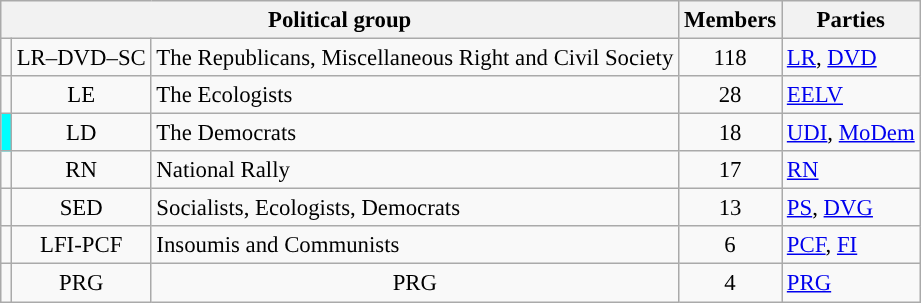<table class="wikitable" style="font-size:95%;">
<tr>
<th colspan="3">Political group</th>
<th>Members</th>
<th>Parties</th>
</tr>
<tr>
<td style="background:"></td>
<td style="text-align:center;">LR–DVD–SC</td>
<td>The Republicans, Miscellaneous Right and Civil Society</td>
<td style="text-align:center;">118</td>
<td><a href='#'>LR</a>, <a href='#'>DVD</a></td>
</tr>
<tr>
<td style="background:"></td>
<td style="text-align:center;">LE</td>
<td>The Ecologists</td>
<td style="text-align:center;">28</td>
<td><a href='#'>EELV</a></td>
</tr>
<tr>
<td style="background:#00FFFF;"></td>
<td style="text-align:center;">LD</td>
<td>The Democrats</td>
<td style="text-align:center;">18</td>
<td><a href='#'>UDI</a>, <a href='#'>MoDem</a></td>
</tr>
<tr>
<td style="background:"></td>
<td style="text-align:center;">RN</td>
<td>National Rally</td>
<td style="text-align:center;">17</td>
<td><a href='#'>RN</a></td>
</tr>
<tr>
<td style="background:"></td>
<td style="text-align:center;">SED</td>
<td>Socialists, Ecologists, Democrats</td>
<td style="text-align:center;">13</td>
<td><a href='#'>PS</a>, <a href='#'>DVG</a></td>
</tr>
<tr>
<td style="background:"></td>
<td style="text-align:center;">LFI-PCF</td>
<td>Insoumis and Communists</td>
<td style="text-align:center;">6</td>
<td><a href='#'>PCF</a>, <a href='#'>FI</a></td>
</tr>
<tr>
<td style="background:"></td>
<td style="text-align:center;">PRG</td>
<td style="text-align:center;">PRG</td>
<td style="text-align:center;">4</td>
<td><a href='#'>PRG</a></td>
</tr>
</table>
